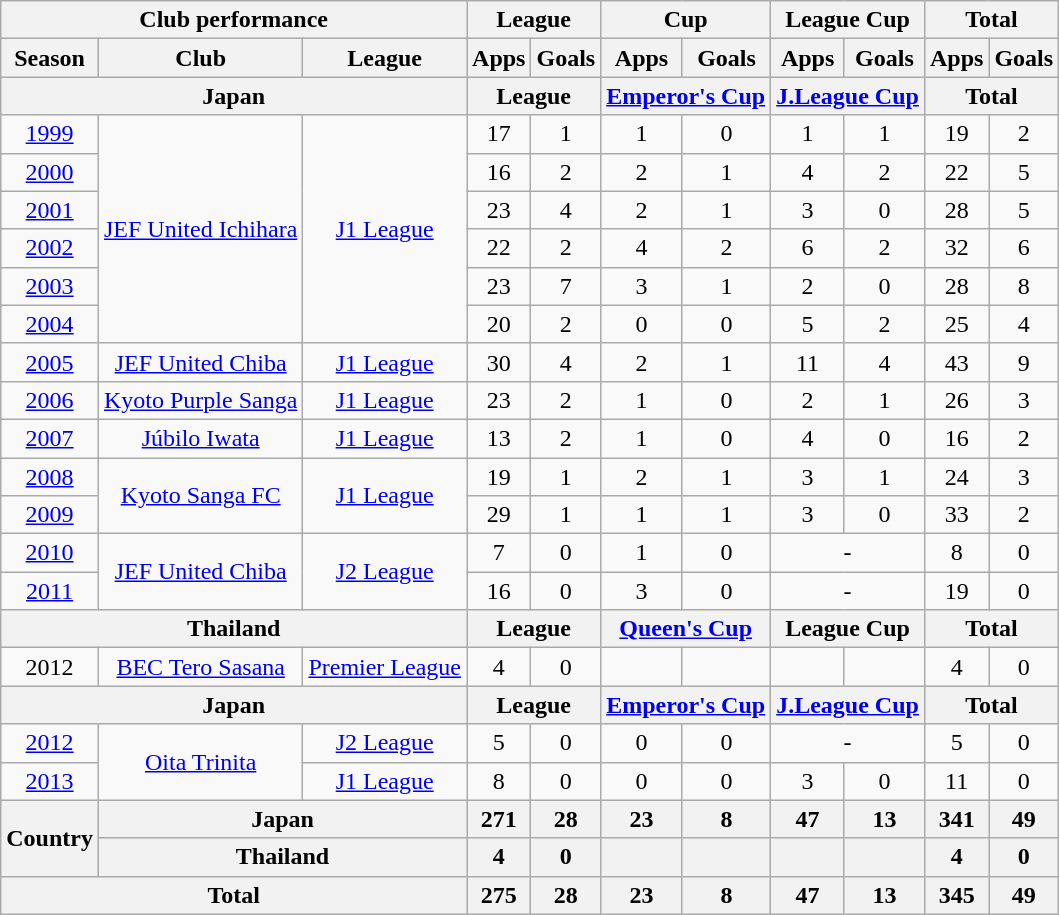<table class="wikitable" style="text-align:center;">
<tr>
<th colspan=3>Club performance</th>
<th colspan=2>League</th>
<th colspan=2>Cup</th>
<th colspan=2>League Cup</th>
<th colspan=2>Total</th>
</tr>
<tr>
<th>Season</th>
<th>Club</th>
<th>League</th>
<th>Apps</th>
<th>Goals</th>
<th>Apps</th>
<th>Goals</th>
<th>Apps</th>
<th>Goals</th>
<th>Apps</th>
<th>Goals</th>
</tr>
<tr>
<th colspan=3>Japan</th>
<th colspan=2>League</th>
<th colspan=2><a href='#'>Emperor's Cup</a></th>
<th colspan=2><a href='#'>J.League Cup</a></th>
<th colspan=2>Total</th>
</tr>
<tr>
<td><a href='#'>1999</a></td>
<td rowspan="6"><a href='#'>JEF United Ichihara</a></td>
<td rowspan="6"><a href='#'>J1 League</a></td>
<td>17</td>
<td>1</td>
<td>1</td>
<td>0</td>
<td>1</td>
<td>1</td>
<td>19</td>
<td>2</td>
</tr>
<tr>
<td><a href='#'>2000</a></td>
<td>16</td>
<td>2</td>
<td>2</td>
<td>1</td>
<td>4</td>
<td>2</td>
<td>22</td>
<td>5</td>
</tr>
<tr>
<td><a href='#'>2001</a></td>
<td>23</td>
<td>4</td>
<td>2</td>
<td>1</td>
<td>3</td>
<td>0</td>
<td>28</td>
<td>5</td>
</tr>
<tr>
<td><a href='#'>2002</a></td>
<td>22</td>
<td>2</td>
<td>4</td>
<td>2</td>
<td>6</td>
<td>2</td>
<td>32</td>
<td>6</td>
</tr>
<tr>
<td><a href='#'>2003</a></td>
<td>23</td>
<td>7</td>
<td>3</td>
<td>1</td>
<td>2</td>
<td>0</td>
<td>28</td>
<td>8</td>
</tr>
<tr>
<td><a href='#'>2004</a></td>
<td>20</td>
<td>2</td>
<td>0</td>
<td>0</td>
<td>5</td>
<td>2</td>
<td>25</td>
<td>4</td>
</tr>
<tr>
<td><a href='#'>2005</a></td>
<td><a href='#'>JEF United Chiba</a></td>
<td><a href='#'>J1 League</a></td>
<td>30</td>
<td>4</td>
<td>2</td>
<td>1</td>
<td>11</td>
<td>4</td>
<td>43</td>
<td>9</td>
</tr>
<tr>
<td><a href='#'>2006</a></td>
<td><a href='#'>Kyoto Purple Sanga</a></td>
<td><a href='#'>J1 League</a></td>
<td>23</td>
<td>2</td>
<td>1</td>
<td>0</td>
<td>2</td>
<td>1</td>
<td>26</td>
<td>3</td>
</tr>
<tr>
<td><a href='#'>2007</a></td>
<td><a href='#'>Júbilo Iwata</a></td>
<td><a href='#'>J1 League</a></td>
<td>13</td>
<td>2</td>
<td>1</td>
<td>0</td>
<td>4</td>
<td>0</td>
<td>16</td>
<td>2</td>
</tr>
<tr>
<td><a href='#'>2008</a></td>
<td rowspan="2"><a href='#'>Kyoto Sanga FC</a></td>
<td rowspan="2"><a href='#'>J1 League</a></td>
<td>19</td>
<td>1</td>
<td>2</td>
<td>1</td>
<td>3</td>
<td>1</td>
<td>24</td>
<td>3</td>
</tr>
<tr>
<td><a href='#'>2009</a></td>
<td>29</td>
<td>1</td>
<td>1</td>
<td>1</td>
<td>3</td>
<td>0</td>
<td>33</td>
<td>2</td>
</tr>
<tr>
<td><a href='#'>2010</a></td>
<td rowspan="2"><a href='#'>JEF United Chiba</a></td>
<td rowspan="2"><a href='#'>J2 League</a></td>
<td>7</td>
<td>0</td>
<td>1</td>
<td>0</td>
<td colspan="2">-</td>
<td>8</td>
<td>0</td>
</tr>
<tr>
<td><a href='#'>2011</a></td>
<td>16</td>
<td>0</td>
<td>3</td>
<td>0</td>
<td colspan="2">-</td>
<td>19</td>
<td>0</td>
</tr>
<tr>
<th colspan=3>Thailand</th>
<th colspan=2>League</th>
<th colspan=2><a href='#'>Queen's Cup</a></th>
<th colspan=2>League Cup</th>
<th colspan=2>Total</th>
</tr>
<tr>
<td>2012</td>
<td><a href='#'>BEC Tero Sasana</a></td>
<td><a href='#'>Premier League</a></td>
<td>4</td>
<td>0</td>
<td></td>
<td></td>
<td></td>
<td></td>
<td>4</td>
<td>0</td>
</tr>
<tr>
<th colspan=3>Japan</th>
<th colspan=2>League</th>
<th colspan=2><a href='#'>Emperor's Cup</a></th>
<th colspan=2><a href='#'>J.League Cup</a></th>
<th colspan=2>Total</th>
</tr>
<tr>
<td><a href='#'>2012</a></td>
<td rowspan="2"><a href='#'>Oita Trinita</a></td>
<td><a href='#'>J2 League</a></td>
<td>5</td>
<td>0</td>
<td>0</td>
<td>0</td>
<td colspan="2">-</td>
<td>5</td>
<td>0</td>
</tr>
<tr>
<td><a href='#'>2013</a></td>
<td><a href='#'>J1 League</a></td>
<td>8</td>
<td>0</td>
<td>0</td>
<td>0</td>
<td>3</td>
<td>0</td>
<td>11</td>
<td>0</td>
</tr>
<tr>
<th rowspan=2>Country</th>
<th colspan=2>Japan</th>
<th>271</th>
<th>28</th>
<th>23</th>
<th>8</th>
<th>47</th>
<th>13</th>
<th>341</th>
<th>49</th>
</tr>
<tr>
<th colspan=2>Thailand</th>
<th>4</th>
<th>0</th>
<th></th>
<th></th>
<th></th>
<th></th>
<th>4</th>
<th>0</th>
</tr>
<tr>
<th colspan=3>Total</th>
<th>275</th>
<th>28</th>
<th>23</th>
<th>8</th>
<th>47</th>
<th>13</th>
<th>345</th>
<th>49</th>
</tr>
</table>
